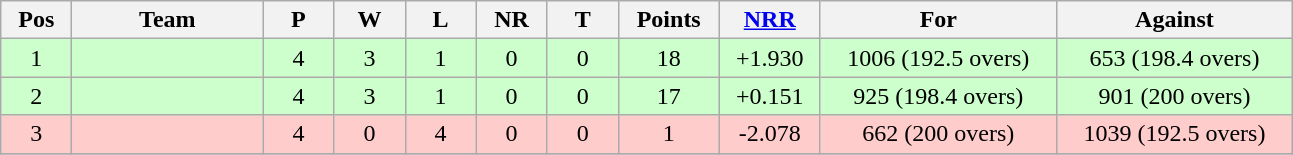<table class="wikitable">
<tr>
<th width="40">Pos</th>
<th width="120">Team</th>
<th width="40">P</th>
<th width="40">W</th>
<th width="40">L</th>
<th width="40">NR</th>
<th width="40">T</th>
<th width="60">Points</th>
<th width="60"><a href='#'>NRR</a></th>
<th width="150">For</th>
<th width="150">Against</th>
</tr>
<tr align="center" bgcolor="ccffcc">
<td>1</td>
<td align="left"></td>
<td>4</td>
<td>3</td>
<td>1</td>
<td>0</td>
<td>0</td>
<td>18</td>
<td>+1.930</td>
<td>1006 (192.5 overs)</td>
<td>653 (198.4 overs)</td>
</tr>
<tr align="center" bgcolor="ccffcc">
<td>2</td>
<td align="left"></td>
<td>4</td>
<td>3</td>
<td>1</td>
<td>0</td>
<td>0</td>
<td>17</td>
<td>+0.151</td>
<td>925 (198.4 overs)</td>
<td>901 (200 overs)</td>
</tr>
<tr align="center" bgcolor="ffcccc">
<td>3</td>
<td align="left"></td>
<td>4</td>
<td>0</td>
<td>4</td>
<td>0</td>
<td>0</td>
<td>1</td>
<td>-2.078</td>
<td>662 (200 overs)</td>
<td>1039 (192.5 overs)</td>
</tr>
<tr>
</tr>
</table>
